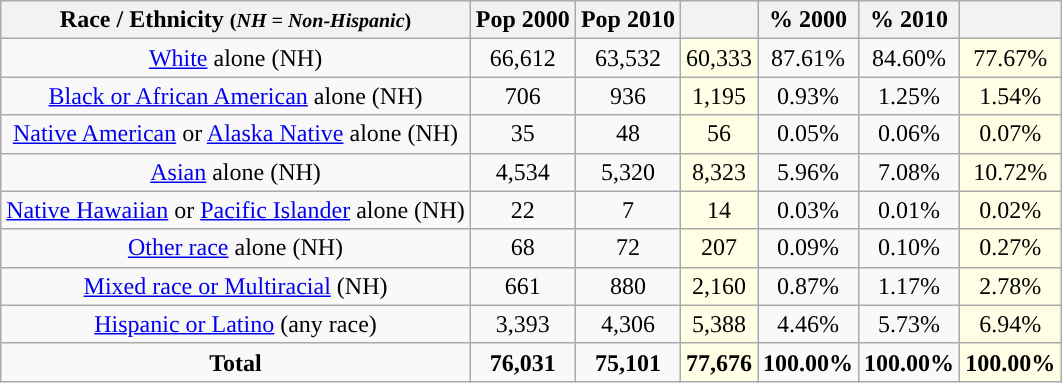<table class="wikitable" style="text-align:center;">
<tr>
<th>Race / Ethnicity <small>(<em>NH = Non-Hispanic</em>)</small></th>
<th>Pop 2000</th>
<th>Pop 2010</th>
<th></th>
<th>% 2000</th>
<th>% 2010</th>
<th></th>
</tr>
<tr>
<td><a href='#'>White</a> alone (NH)</td>
<td>66,612</td>
<td>63,532</td>
<td style='background: #ffffe6;'>60,333</td>
<td>87.61%</td>
<td>84.60%</td>
<td style='background: #ffffe6;'>77.67%</td>
</tr>
<tr>
<td><a href='#'>Black or African American</a> alone (NH)</td>
<td>706</td>
<td>936</td>
<td style='background: #ffffe6;'>1,195</td>
<td>0.93%</td>
<td>1.25%</td>
<td style='background: #ffffe6;'>1.54%</td>
</tr>
<tr>
<td><a href='#'>Native American</a> or <a href='#'>Alaska Native</a> alone (NH)</td>
<td>35</td>
<td>48</td>
<td style='background: #ffffe6;'>56</td>
<td>0.05%</td>
<td>0.06%</td>
<td style='background: #ffffe6;'>0.07%</td>
</tr>
<tr>
<td><a href='#'>Asian</a> alone (NH)</td>
<td>4,534</td>
<td>5,320</td>
<td style='background: #ffffe6;'>8,323</td>
<td>5.96%</td>
<td>7.08%</td>
<td style='background: #ffffe6;'>10.72%</td>
</tr>
<tr>
<td><a href='#'>Native Hawaiian</a> or <a href='#'>Pacific Islander</a> alone (NH)</td>
<td>22</td>
<td>7</td>
<td style='background: #ffffe6;'>14</td>
<td>0.03%</td>
<td>0.01%</td>
<td style='background: #ffffe6;'>0.02%</td>
</tr>
<tr>
<td><a href='#'>Other race</a> alone (NH)</td>
<td>68</td>
<td>72</td>
<td style='background: #ffffe6;'>207</td>
<td>0.09%</td>
<td>0.10%</td>
<td style='background: #ffffe6;'>0.27%</td>
</tr>
<tr>
<td><a href='#'>Mixed race or Multiracial</a> (NH)</td>
<td>661</td>
<td>880</td>
<td style='background: #ffffe6;'>2,160</td>
<td>0.87%</td>
<td>1.17%</td>
<td style='background: #ffffe6;'>2.78%</td>
</tr>
<tr>
<td><a href='#'>Hispanic or Latino</a> (any race)</td>
<td>3,393</td>
<td>4,306</td>
<td style='background: #ffffe6;'>5,388</td>
<td>4.46%</td>
<td>5.73%</td>
<td style='background: #ffffe6;'>6.94%</td>
</tr>
<tr>
<td><strong>Total</strong></td>
<td><strong>76,031</strong></td>
<td><strong>75,101</strong></td>
<td style='background: #ffffe6;'><strong>77,676</strong></td>
<td><strong>100.00%</strong></td>
<td><strong>100.00%</strong></td>
<td style='background: #ffffe6;'><strong>100.00%</strong></td>
</tr>
</table>
